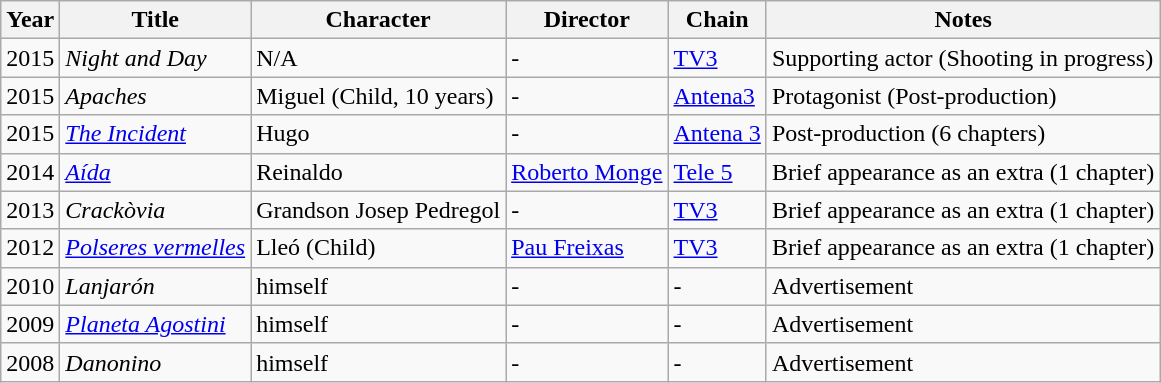<table class="wikitable">
<tr>
<th>Year</th>
<th>Title</th>
<th>Character</th>
<th>Director</th>
<th>Chain</th>
<th>Notes</th>
</tr>
<tr>
<td>2015</td>
<td><em>Night and Day</em></td>
<td>N/A</td>
<td>-</td>
<td><a href='#'>TV3</a></td>
<td>Supporting actor (Shooting in progress)</td>
</tr>
<tr>
<td>2015</td>
<td><em>Apaches</em></td>
<td>Miguel (Child, 10 years)</td>
<td>-</td>
<td><a href='#'>Antena3</a></td>
<td>Protagonist (Post-production)</td>
</tr>
<tr>
<td>2015</td>
<td><em><a href='#'>The Incident</a></em></td>
<td>Hugo</td>
<td>-</td>
<td><a href='#'>Antena 3</a></td>
<td>Post-production (6 chapters)</td>
</tr>
<tr>
<td>2014</td>
<td><em><a href='#'>Aída</a></em></td>
<td>Reinaldo</td>
<td><a href='#'>Roberto Monge</a></td>
<td><a href='#'>Tele 5</a></td>
<td>Brief appearance as an extra (1 chapter)</td>
</tr>
<tr>
<td>2013</td>
<td><em>Crackòvia</em></td>
<td>Grandson Josep Pedregol</td>
<td>-</td>
<td><a href='#'>TV3</a></td>
<td>Brief appearance as an extra (1 chapter)</td>
</tr>
<tr>
<td>2012</td>
<td><em><a href='#'>Polseres vermelles</a></em></td>
<td>Lleó (Child)</td>
<td><a href='#'>Pau Freixas</a></td>
<td><a href='#'>TV3</a></td>
<td>Brief appearance as an extra (1 chapter)</td>
</tr>
<tr>
<td>2010</td>
<td><em>Lanjarón</em></td>
<td>himself</td>
<td>-</td>
<td>-</td>
<td>Advertisement</td>
</tr>
<tr>
<td>2009</td>
<td><em><a href='#'>Planeta Agostini</a></em></td>
<td>himself</td>
<td>-</td>
<td>-</td>
<td>Advertisement</td>
</tr>
<tr>
<td>2008</td>
<td><em>Danonino</em></td>
<td>himself</td>
<td>-</td>
<td>-</td>
<td>Advertisement</td>
</tr>
</table>
